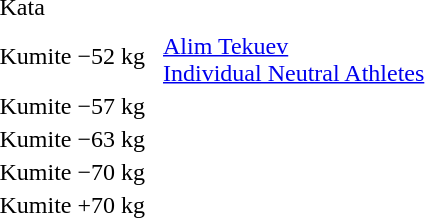<table>
<tr>
<td rowspan=2>Kata</td>
<td rowspan=2></td>
<td rowspan=2></td>
<td></td>
</tr>
<tr>
<td></td>
</tr>
<tr>
<td rowspan=2>Kumite −52 kg</td>
<td rowspan=2></td>
<td rowspan=2></td>
<td></td>
</tr>
<tr>
<td><a href='#'>Alim Tekuev</a><br><a href='#'>Individual Neutral Athletes</a></td>
</tr>
<tr>
<td rowspan=2>Kumite −57 kg</td>
<td rowspan=2></td>
<td rowspan=2></td>
<td></td>
</tr>
<tr>
<td></td>
</tr>
<tr>
<td rowspan=2>Kumite −63 kg</td>
<td rowspan=2></td>
<td rowspan=2></td>
<td></td>
</tr>
<tr>
<td></td>
</tr>
<tr>
<td rowspan=2>Kumite −70 kg</td>
<td rowspan=2></td>
<td rowspan=2></td>
<td></td>
</tr>
<tr>
<td></td>
</tr>
<tr>
<td rowspan=2>Kumite +70 kg</td>
<td rowspan=2></td>
<td rowspan=2></td>
<td></td>
</tr>
<tr>
<td></td>
</tr>
</table>
